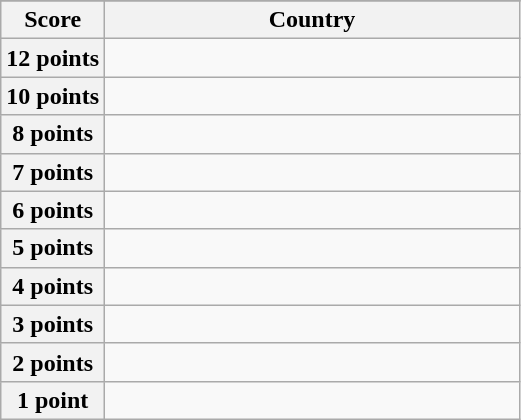<table class="wikitable">
<tr>
</tr>
<tr>
<th scope="col" width="20%">Score</th>
<th scope="col">Country</th>
</tr>
<tr>
<th scope="row">12 points</th>
<td></td>
</tr>
<tr>
<th scope="row">10 points</th>
<td></td>
</tr>
<tr>
<th scope="row">8 points</th>
<td></td>
</tr>
<tr>
<th scope="row">7 points</th>
<td></td>
</tr>
<tr>
<th scope="row">6 points</th>
<td></td>
</tr>
<tr>
<th scope="row">5 points</th>
<td></td>
</tr>
<tr>
<th scope="row">4 points</th>
<td></td>
</tr>
<tr>
<th scope="row">3 points</th>
<td></td>
</tr>
<tr>
<th scope="row">2 points</th>
<td></td>
</tr>
<tr>
<th scope="row">1 point</th>
<td></td>
</tr>
</table>
